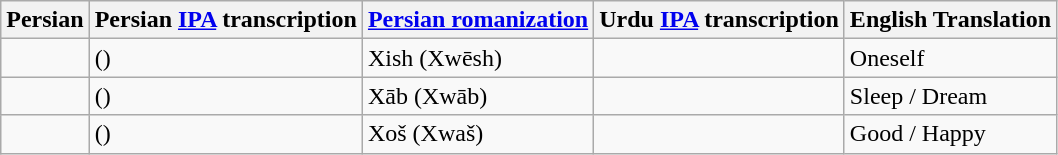<table class="wikitable">
<tr>
<th>Persian</th>
<th>Persian <a href='#'>IPA</a> transcription</th>
<th><a href='#'>Persian romanization</a></th>
<th>Urdu <a href='#'>IPA</a> transcription</th>
<th>English Translation</th>
</tr>
<tr>
<td></td>
<td> ()</td>
<td>Xish (Xwēsh)</td>
<td></td>
<td>Oneself</td>
</tr>
<tr>
<td></td>
<td> ()</td>
<td>Xāb (Xwāb)</td>
<td></td>
<td>Sleep / Dream</td>
</tr>
<tr>
<td></td>
<td> ()</td>
<td>Xoš (Xwaš)</td>
<td></td>
<td>Good / Happy</td>
</tr>
</table>
